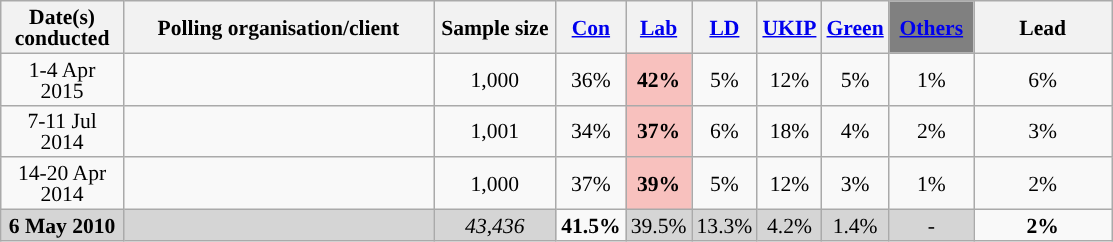<table class="wikitable sortable" style="text-align:center;font-size:90%;line-height:14px">
<tr>
<th ! style="width:75px;">Date(s)<br>conducted</th>
<th style="width:200px;">Polling organisation/client</th>
<th class="unsortable" style="width:75px;">Sample size</th>
<th class="unsortable" style="background:"><a href='#'><span>Con</span></a></th>
<th class="unsortable" style="background:"><a href='#'><span>Lab</span></a></th>
<th class="unsortable" style="background:"><a href='#'><span>LD</span></a></th>
<th class="unsortable" style="background:"><a href='#'><span>UKIP</span></a></th>
<th class="unsortable" style="background:"><a href='#'><span>Green</span></a></th>
<th class="unsortable" style="background:gray; width:50px;"><a href='#'><span>Others</span></a></th>
<th class="unsortable" style="width:85px;">Lead</th>
</tr>
<tr>
<td>1-4 Apr 2015</td>
<td></td>
<td>1,000</td>
<td>36%</td>
<td style="background:#F8C1BE"><strong>42%</strong></td>
<td>5%</td>
<td>12%</td>
<td>5%</td>
<td>1%</td>
<td style="background:">6%</td>
</tr>
<tr>
<td>7-11 Jul 2014</td>
<td></td>
<td>1,001</td>
<td>34%</td>
<td style="background:#F8C1BE"><strong>37%</strong></td>
<td>6%</td>
<td>18%</td>
<td>4%</td>
<td>2%</td>
<td style="background:">3%</td>
</tr>
<tr>
<td>14-20 Apr 2014</td>
<td></td>
<td>1,000</td>
<td>37%</td>
<td style="background:#F8C1BE"><strong>39%</strong></td>
<td>5%</td>
<td>12%</td>
<td>3%</td>
<td>1%</td>
<td style="background:">2%</td>
</tr>
<tr>
<td style="background:#D5D5D5"><strong>6 May 2010</strong></td>
<td style="background:#D5D5D5"></td>
<td style="background:#D5D5D5"><em>43,436</em></td>
<td style="background:"><strong>41.5%</strong></td>
<td style="background:#D5D5D5">39.5%</td>
<td style="background:#D5D5D5">13.3%</td>
<td style="background:#D5D5D5">4.2%</td>
<td style="background:#D5D5D5">1.4%</td>
<td style="background:#D5D5D5">-</td>
<td style="background:"><strong>2% </strong></td>
</tr>
</table>
